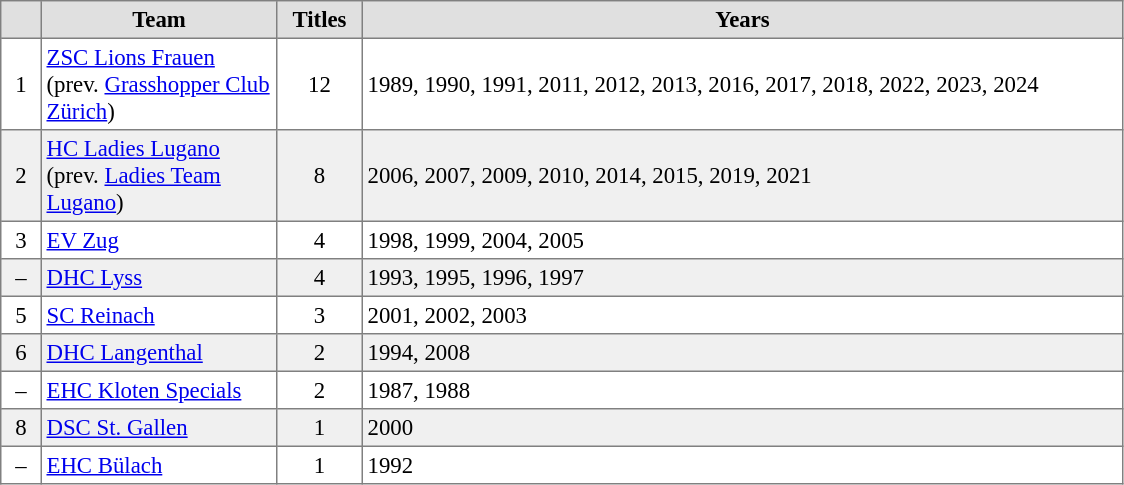<table cellpadding="3" cellspacing="0" border="1" style="font-size: 95%; text-align: left; border: gray solid 1px; border-collapse: collapse;">
<tr bgcolor="#e0e0e0" align="center">
<th scope="col" width=20></th>
<th scope="col" width=150>Team</th>
<th scope="col" width=50>Titles</th>
<th scope="col" width=500>Years</th>
</tr>
<tr>
<td align="center">1</td>
<td><a href='#'>ZSC Lions Frauen</a> (prev. <a href='#'>Grasshopper Club Zürich</a>)</td>
<td align="center">12</td>
<td>1989, 1990, 1991, 2011, 2012, 2013, 2016, 2017, 2018, 2022, 2023, 2024</td>
</tr>
<tr bgcolor="#f0f0f0">
<td align="center">2</td>
<td><a href='#'>HC Ladies Lugano</a> (prev.  <a href='#'>Ladies Team Lugano</a>)</td>
<td align="center">8</td>
<td>2006, 2007, 2009, 2010, 2014, 2015, 2019, 2021</td>
</tr>
<tr>
<td align="center">3</td>
<td><a href='#'>EV Zug</a></td>
<td align="center">4</td>
<td>1998, 1999, 2004, 2005</td>
</tr>
<tr bgcolor="#f0f0f0">
<td align="center">–</td>
<td><a href='#'>DHC Lyss</a></td>
<td align="center">4</td>
<td>1993, 1995, 1996, 1997</td>
</tr>
<tr>
<td align="center">5</td>
<td><a href='#'>SC Reinach</a></td>
<td align="center">3</td>
<td>2001, 2002, 2003</td>
</tr>
<tr bgcolor="#f0f0f0">
<td align="center">6</td>
<td><a href='#'>DHC Langenthal</a></td>
<td align="center">2</td>
<td>1994, 2008</td>
</tr>
<tr>
<td align="center">–</td>
<td><a href='#'>EHC Kloten Specials</a></td>
<td align="center">2</td>
<td>1987, 1988</td>
</tr>
<tr bgcolor="#f0f0f0">
<td align="center">8</td>
<td><a href='#'>DSC St. Gallen</a></td>
<td align="center">1</td>
<td>2000</td>
</tr>
<tr>
<td align="center">–</td>
<td><a href='#'>EHC Bülach</a></td>
<td align="center">1</td>
<td>1992</td>
</tr>
</table>
